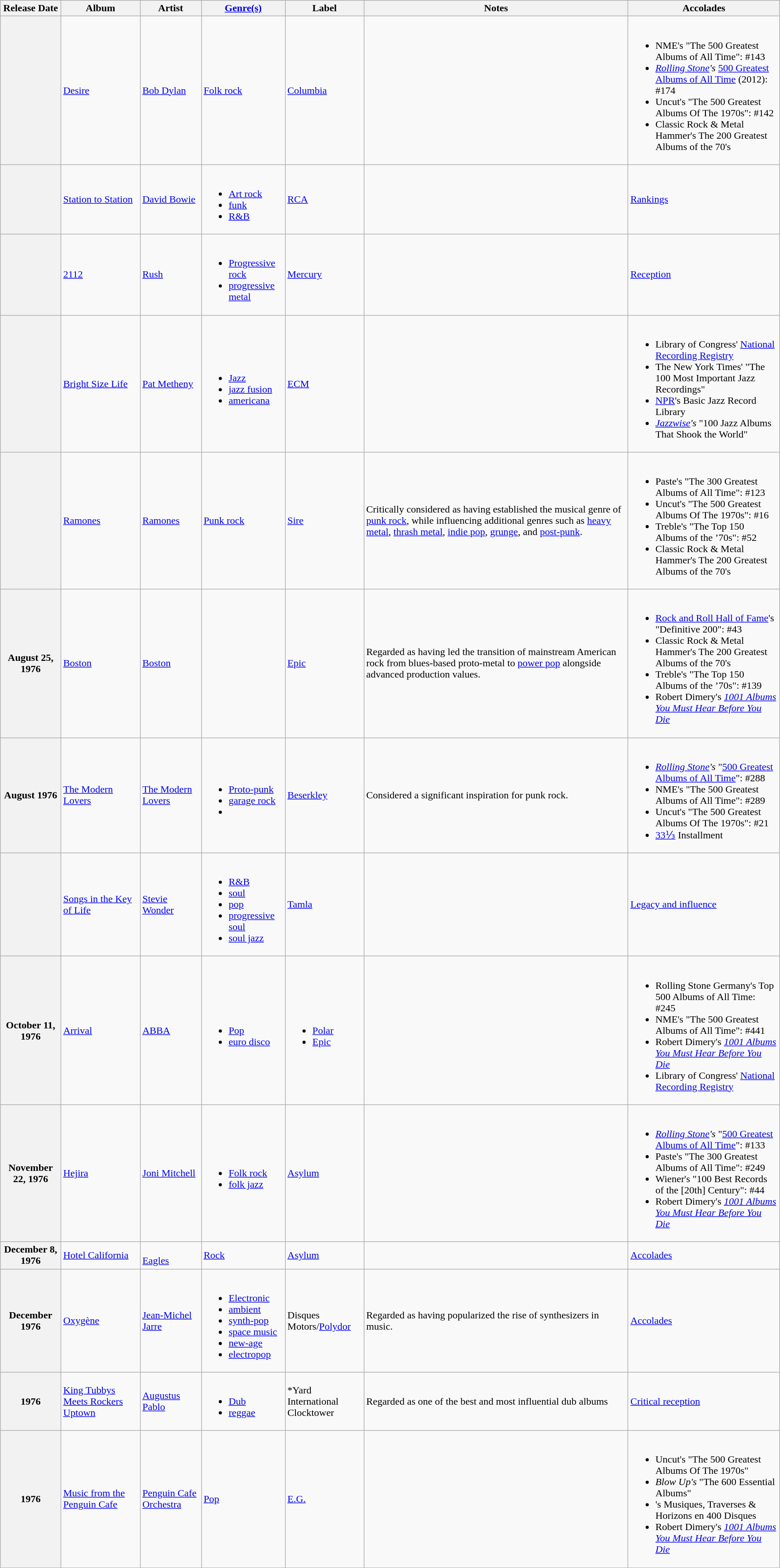<table class="wikitable sortable sticky-header" width="auto">
<tr>
<th scope="col">Release Date</th>
<th scope="col">Album</th>
<th>Artist</th>
<th scope="col"><a href='#'>Genre(s)</a></th>
<th scope="col">Label</th>
<th>Notes</th>
<th scope="col" class="unsortable">Accolades</th>
</tr>
<tr>
<th></th>
<td><a href='#'>Desire</a></td>
<td><a href='#'>Bob Dylan</a></td>
<td><a href='#'>Folk rock</a></td>
<td><a href='#'>Columbia</a></td>
<td></td>
<td><br><ul><li>NME's "The 500 Greatest Albums of All Time": #143</li><li><em><a href='#'>Rolling Stone</a>'s</em> <a href='#'>500 Greatest Albums of All Time</a> (2012): #174</li><li>Uncut's "The 500 Greatest Albums Of The 1970s": #142</li><li>Classic Rock & Metal Hammer's The 200 Greatest Albums of the 70's</li></ul></td>
</tr>
<tr>
<th></th>
<td><a href='#'>Station to Station</a></td>
<td><a href='#'>David Bowie</a></td>
<td><br><ul><li><a href='#'>Art rock</a></li><li><a href='#'>funk</a></li><li><a href='#'>R&B</a></li></ul></td>
<td><a href='#'>RCA</a></td>
<td></td>
<td><a href='#'>Rankings</a></td>
</tr>
<tr>
<th></th>
<td><a href='#'>2112</a></td>
<td><a href='#'>Rush</a></td>
<td><br><ul><li><a href='#'>Progressive rock</a></li><li><a href='#'>progressive metal</a></li></ul></td>
<td><a href='#'>Mercury</a></td>
<td></td>
<td><a href='#'>Reception</a></td>
</tr>
<tr>
<th></th>
<td><a href='#'>Bright Size Life</a></td>
<td><a href='#'>Pat Metheny</a></td>
<td><br><ul><li><a href='#'>Jazz</a></li><li><a href='#'>jazz fusion</a></li><li><a href='#'>americana</a></li></ul></td>
<td><a href='#'>ECM</a></td>
<td></td>
<td><br><ul><li>Library of Congress' <a href='#'>National Recording Registry</a></li><li>The New York Times' "The 100 Most Important Jazz Recordings"</li><li><a href='#'>NPR</a>'s Basic Jazz Record Library</li><li><em><a href='#'>Jazzwise</a>'s</em> "100 Jazz Albums That Shook the World"</li></ul></td>
</tr>
<tr>
<th></th>
<td><a href='#'>Ramones</a></td>
<td><a href='#'>Ramones</a></td>
<td><a href='#'>Punk rock</a></td>
<td><a href='#'>Sire</a></td>
<td>Critically considered as having established the musical genre of <a href='#'>punk rock</a>, while influencing additional genres such as <a href='#'>heavy metal</a>, <a href='#'>thrash metal</a>, <a href='#'>indie pop</a>, <a href='#'>grunge</a>, and <a href='#'>post-punk</a>.</td>
<td><br><ul><li>Paste's "The 300 Greatest Albums of All Time": #123</li><li>Uncut's "The 500 Greatest Albums Of The 1970s": #16</li><li>Treble's "The Top 150 Albums of the ’70s": #52</li><li>Classic Rock & Metal Hammer's The 200 Greatest Albums of the 70's</li></ul></td>
</tr>
<tr>
<th>August 25, 1976</th>
<td><a href='#'>Boston</a></td>
<td><a href='#'>Boston</a></td>
<td></td>
<td><a href='#'>Epic</a></td>
<td>Regarded as having led the transition of mainstream American rock from blues-based proto-metal to <a href='#'>power pop</a> alongside advanced production values.</td>
<td><br><ul><li><a href='#'>Rock and Roll Hall of Fame</a>'s "Definitive 200": #43</li><li>Classic Rock & Metal Hammer's The 200 Greatest Albums of the 70's</li><li>Treble's "The Top 150 Albums of the ’70s": #139</li><li>Robert Dimery's <em><a href='#'>1001 Albums You Must Hear Before You Die</a></em></li></ul></td>
</tr>
<tr>
<th>August 1976</th>
<td><a href='#'>The Modern Lovers</a></td>
<td><a href='#'>The Modern Lovers</a></td>
<td><br><ul><li><a href='#'>Proto-punk</a></li><li><a href='#'>garage rock</a></li><li></li></ul></td>
<td><a href='#'>Beserkley</a></td>
<td>Considered a significant inspiration for punk rock.</td>
<td><br><ul><li><em><a href='#'>Rolling Stone</a>'s</em> "<a href='#'>500 Greatest Albums of All Time</a>": #288</li><li>NME's "The 500 Greatest Albums of All Time": #289</li><li>Uncut's "The 500 Greatest Albums Of The 1970s": #21</li><li><a href='#'>33⅓</a> Installment</li></ul></td>
</tr>
<tr>
<th></th>
<td><a href='#'>Songs in the Key of Life</a></td>
<td><a href='#'>Stevie Wonder</a></td>
<td><br><ul><li><a href='#'>R&B</a></li><li><a href='#'>soul</a></li><li><a href='#'>pop</a></li><li><a href='#'>progressive soul</a></li><li><a href='#'>soul jazz</a></li></ul></td>
<td><a href='#'>Tamla</a></td>
<td></td>
<td><a href='#'>Legacy and influence</a></td>
</tr>
<tr>
<th>October 11, 1976</th>
<td><a href='#'>Arrival</a></td>
<td><a href='#'>ABBA</a></td>
<td><br><ul><li><a href='#'>Pop</a></li><li><a href='#'>euro disco</a></li></ul></td>
<td><br><ul><li><a href='#'>Polar</a></li><li><a href='#'>Epic</a></li></ul></td>
<td></td>
<td><br><ul><li>Rolling Stone Germany's Top 500 Albums of All Time: #245</li><li>NME's "The 500 Greatest Albums of All Time": #441</li><li>Robert Dimery's <em><a href='#'>1001 Albums You Must Hear Before You Die</a></em></li><li>Library of Congress' <a href='#'>National Recording Registry</a></li></ul></td>
</tr>
<tr>
<th>November 22, 1976</th>
<td><a href='#'>Hejira</a></td>
<td><a href='#'>Joni Mitchell</a></td>
<td><br><ul><li><a href='#'>Folk rock</a></li><li><a href='#'>folk jazz</a></li></ul></td>
<td><a href='#'>Asylum</a></td>
<td></td>
<td><br><ul><li><em><a href='#'>Rolling Stone</a>'s</em> "<a href='#'>500 Greatest Albums of All Time</a>": #133</li><li>Paste's "The 300 Greatest Albums of All Time": #249</li><li>Wiener's "100 Best Records of the [20th] Century": #44</li><li>Robert Dimery's <em><a href='#'>1001 Albums You Must Hear Before You Die</a></em></li></ul></td>
</tr>
<tr>
<th>December 8, 1976</th>
<td><a href='#'>Hotel California</a></td>
<td><br><a href='#'>Eagles</a></td>
<td><a href='#'>Rock</a></td>
<td><a href='#'>Asylum</a></td>
<td></td>
<td><a href='#'>Accolades</a></td>
</tr>
<tr>
<th>December 1976</th>
<td><a href='#'>Oxygène</a></td>
<td><a href='#'>Jean-Michel Jarre</a></td>
<td><br><ul><li><a href='#'>Electronic</a></li><li><a href='#'>ambient</a></li><li><a href='#'>synth-pop</a></li><li><a href='#'>space music</a></li><li><a href='#'>new-age</a></li><li><a href='#'>electropop</a></li></ul></td>
<td>Disques Motors/<a href='#'>Polydor</a></td>
<td>Regarded as having popularized the rise of synthesizers in music.</td>
<td><a href='#'>Accolades</a></td>
</tr>
<tr>
<th>1976</th>
<td><a href='#'>King Tubbys Meets Rockers Uptown</a></td>
<td><a href='#'>Augustus Pablo</a></td>
<td><br><ul><li><a href='#'>Dub</a></li><li><a href='#'>reggae</a></li></ul></td>
<td>*Yard International<br>Clocktower</td>
<td>Regarded as one of the best and most influential dub albums</td>
<td><a href='#'>Critical reception</a></td>
</tr>
<tr>
<th>1976</th>
<td><a href='#'>Music from the Penguin Cafe</a></td>
<td><a href='#'>Penguin Cafe Orchestra</a></td>
<td><a href='#'>Pop</a></td>
<td><a href='#'>E.G.</a></td>
<td></td>
<td><br><ul><li>Uncut's "The 500 Greatest Albums Of The 1970s"</li><li><em>Blow Up's</em> "The 600 Essential Albums"</li><li>'s Musiques, Traverses & Horizons en 400 Disques</li><li>Robert Dimery's <em><a href='#'>1001 Albums You Must Hear Before You Die</a></em></li></ul></td>
</tr>
</table>
